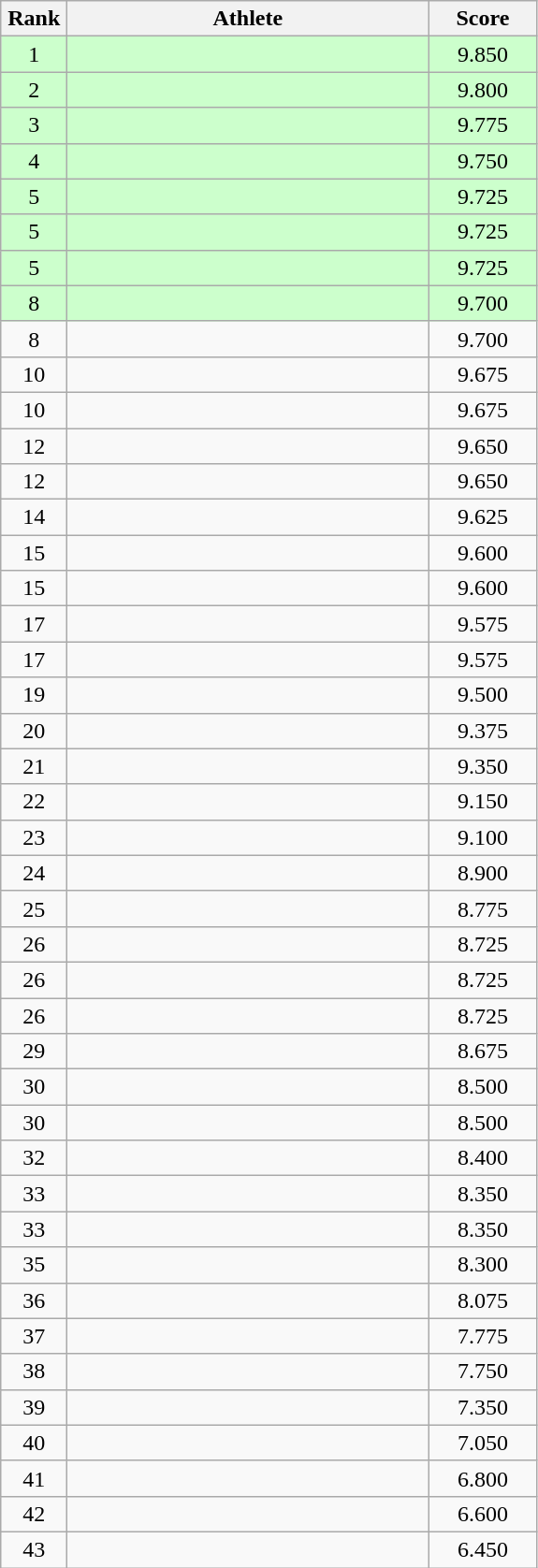<table class=wikitable style="text-align:center">
<tr>
<th width=40>Rank</th>
<th width=250>Athlete</th>
<th width=70>Score</th>
</tr>
<tr bgcolor="ccffcc">
<td>1</td>
<td align=left></td>
<td>9.850</td>
</tr>
<tr bgcolor="ccffcc">
<td>2</td>
<td align=left></td>
<td>9.800</td>
</tr>
<tr bgcolor="ccffcc">
<td>3</td>
<td align=left></td>
<td>9.775</td>
</tr>
<tr bgcolor="ccffcc">
<td>4</td>
<td align=left></td>
<td>9.750</td>
</tr>
<tr bgcolor="ccffcc">
<td>5</td>
<td align=left></td>
<td>9.725</td>
</tr>
<tr bgcolor="ccffcc">
<td>5</td>
<td align=left></td>
<td>9.725</td>
</tr>
<tr bgcolor="ccffcc">
<td>5</td>
<td align=left></td>
<td>9.725</td>
</tr>
<tr bgcolor="ccffcc">
<td>8</td>
<td align=left></td>
<td>9.700</td>
</tr>
<tr>
<td>8</td>
<td align=left></td>
<td>9.700</td>
</tr>
<tr>
<td>10</td>
<td align=left></td>
<td>9.675</td>
</tr>
<tr>
<td>10</td>
<td align=left></td>
<td>9.675</td>
</tr>
<tr>
<td>12</td>
<td align=left></td>
<td>9.650</td>
</tr>
<tr>
<td>12</td>
<td align=left></td>
<td>9.650</td>
</tr>
<tr>
<td>14</td>
<td align=left></td>
<td>9.625</td>
</tr>
<tr>
<td>15</td>
<td align=left></td>
<td>9.600</td>
</tr>
<tr>
<td>15</td>
<td align=left></td>
<td>9.600</td>
</tr>
<tr>
<td>17</td>
<td align=left></td>
<td>9.575</td>
</tr>
<tr>
<td>17</td>
<td align=left></td>
<td>9.575</td>
</tr>
<tr>
<td>19</td>
<td align=left></td>
<td>9.500</td>
</tr>
<tr>
<td>20</td>
<td align=left></td>
<td>9.375</td>
</tr>
<tr>
<td>21</td>
<td align=left></td>
<td>9.350</td>
</tr>
<tr>
<td>22</td>
<td align=left></td>
<td>9.150</td>
</tr>
<tr>
<td>23</td>
<td align=left></td>
<td>9.100</td>
</tr>
<tr>
<td>24</td>
<td align=left></td>
<td>8.900</td>
</tr>
<tr>
<td>25</td>
<td align=left></td>
<td>8.775</td>
</tr>
<tr>
<td>26</td>
<td align=left></td>
<td>8.725</td>
</tr>
<tr>
<td>26</td>
<td align=left></td>
<td>8.725</td>
</tr>
<tr>
<td>26</td>
<td align=left></td>
<td>8.725</td>
</tr>
<tr>
<td>29</td>
<td align=left></td>
<td>8.675</td>
</tr>
<tr>
<td>30</td>
<td align=left></td>
<td>8.500</td>
</tr>
<tr>
<td>30</td>
<td align=left></td>
<td>8.500</td>
</tr>
<tr>
<td>32</td>
<td align=left></td>
<td>8.400</td>
</tr>
<tr>
<td>33</td>
<td align=left></td>
<td>8.350</td>
</tr>
<tr>
<td>33</td>
<td align=left></td>
<td>8.350</td>
</tr>
<tr>
<td>35</td>
<td align=left></td>
<td>8.300</td>
</tr>
<tr>
<td>36</td>
<td align=left></td>
<td>8.075</td>
</tr>
<tr>
<td>37</td>
<td align=left></td>
<td>7.775</td>
</tr>
<tr>
<td>38</td>
<td align=left></td>
<td>7.750</td>
</tr>
<tr>
<td>39</td>
<td align=left></td>
<td>7.350</td>
</tr>
<tr>
<td>40</td>
<td align=left></td>
<td>7.050</td>
</tr>
<tr>
<td>41</td>
<td align=left></td>
<td>6.800</td>
</tr>
<tr>
<td>42</td>
<td align=left></td>
<td>6.600</td>
</tr>
<tr>
<td>43</td>
<td align=left></td>
<td>6.450</td>
</tr>
</table>
